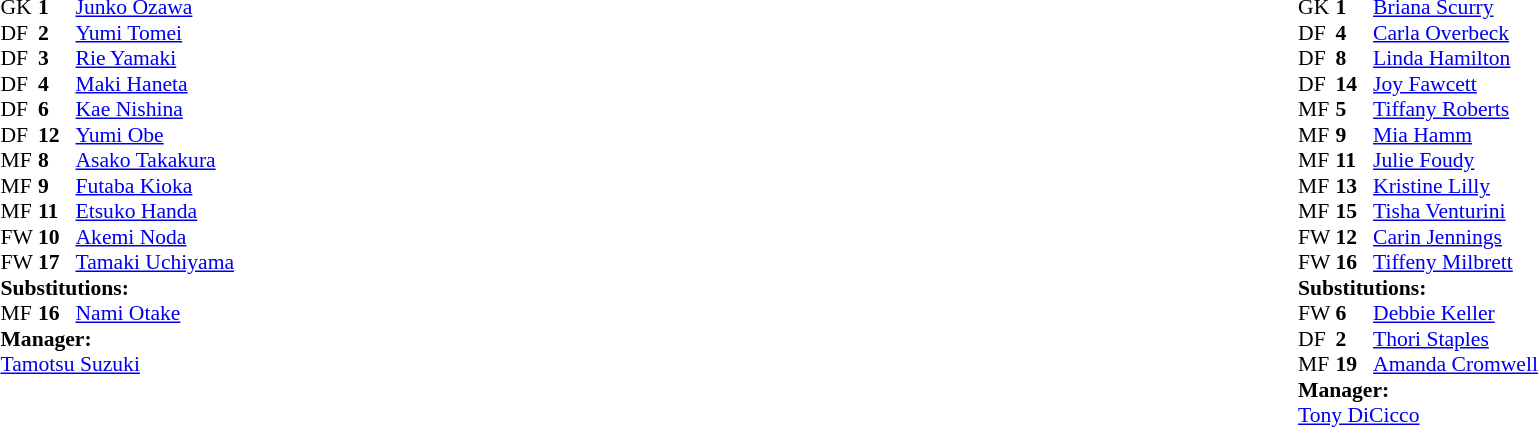<table width="100%">
<tr>
<td valign="top" width="40%"><br><table style="font-size:90%" cellspacing="0" cellpadding="0">
<tr>
<th width=25></th>
<th width=25></th>
</tr>
<tr>
<td>GK</td>
<td><strong>1</strong></td>
<td><a href='#'>Junko Ozawa</a></td>
</tr>
<tr>
<td>DF</td>
<td><strong>2</strong></td>
<td><a href='#'>Yumi Tomei</a></td>
</tr>
<tr>
<td>DF</td>
<td><strong>3</strong></td>
<td><a href='#'>Rie Yamaki</a></td>
<td></td>
</tr>
<tr>
<td>DF</td>
<td><strong>4</strong></td>
<td><a href='#'>Maki Haneta</a></td>
</tr>
<tr>
<td>DF</td>
<td><strong>6</strong></td>
<td><a href='#'>Kae Nishina</a></td>
</tr>
<tr>
<td>DF</td>
<td><strong>12</strong></td>
<td><a href='#'>Yumi Obe</a></td>
</tr>
<tr>
<td>MF</td>
<td><strong>8</strong></td>
<td><a href='#'>Asako Takakura</a></td>
</tr>
<tr>
<td>MF</td>
<td><strong>9</strong></td>
<td><a href='#'>Futaba Kioka</a></td>
</tr>
<tr>
<td>MF</td>
<td><strong>11</strong></td>
<td><a href='#'>Etsuko Handa</a></td>
<td></td>
<td></td>
</tr>
<tr>
<td>FW</td>
<td><strong>10</strong></td>
<td><a href='#'>Akemi Noda</a></td>
</tr>
<tr>
<td>FW</td>
<td><strong>17</strong></td>
<td><a href='#'>Tamaki Uchiyama</a></td>
</tr>
<tr>
<td colspan=3><strong>Substitutions:</strong></td>
</tr>
<tr>
<td>MF</td>
<td><strong>16</strong></td>
<td><a href='#'>Nami Otake</a></td>
<td></td>
<td></td>
</tr>
<tr>
<td colspan=3><strong>Manager:</strong></td>
</tr>
<tr>
<td colspan=3><a href='#'>Tamotsu Suzuki</a></td>
</tr>
</table>
</td>
<td valign="top"></td>
<td valign="top" width="50%"><br><table style="font-size:90%; margin:auto" cellspacing="0" cellpadding="0">
<tr>
<th width=25></th>
<th width=25></th>
</tr>
<tr>
<td>GK</td>
<td><strong>1</strong></td>
<td><a href='#'>Briana Scurry</a></td>
</tr>
<tr>
<td>DF</td>
<td><strong>4</strong></td>
<td><a href='#'>Carla Overbeck</a></td>
</tr>
<tr>
<td>DF</td>
<td><strong>8</strong></td>
<td><a href='#'>Linda Hamilton</a></td>
</tr>
<tr>
<td>DF</td>
<td><strong>14</strong></td>
<td><a href='#'>Joy Fawcett</a></td>
</tr>
<tr>
<td>MF</td>
<td><strong>5</strong></td>
<td><a href='#'>Tiffany Roberts</a></td>
<td></td>
</tr>
<tr>
<td>MF</td>
<td><strong>9</strong></td>
<td><a href='#'>Mia Hamm</a></td>
<td></td>
<td></td>
</tr>
<tr>
<td>MF</td>
<td><strong>11</strong></td>
<td><a href='#'>Julie Foudy</a></td>
</tr>
<tr>
<td>MF</td>
<td><strong>13</strong></td>
<td><a href='#'>Kristine Lilly</a></td>
<td></td>
<td></td>
</tr>
<tr>
<td>MF</td>
<td><strong>15</strong></td>
<td><a href='#'>Tisha Venturini</a></td>
<td></td>
<td></td>
</tr>
<tr>
<td>FW</td>
<td><strong>12</strong></td>
<td><a href='#'>Carin Jennings</a></td>
</tr>
<tr>
<td>FW</td>
<td><strong>16</strong></td>
<td><a href='#'>Tiffeny Milbrett</a></td>
</tr>
<tr>
<td colspan=3><strong>Substitutions:</strong></td>
</tr>
<tr>
<td>FW</td>
<td><strong>6</strong></td>
<td><a href='#'>Debbie Keller</a></td>
<td></td>
<td></td>
</tr>
<tr>
<td>DF</td>
<td><strong>2</strong></td>
<td><a href='#'>Thori Staples</a></td>
<td></td>
<td></td>
</tr>
<tr>
<td>MF</td>
<td><strong>19</strong></td>
<td><a href='#'>Amanda Cromwell</a></td>
<td></td>
<td></td>
</tr>
<tr>
<td colspan=3><strong>Manager:</strong></td>
</tr>
<tr>
<td colspan=3><a href='#'>Tony DiCicco</a></td>
</tr>
</table>
</td>
</tr>
</table>
